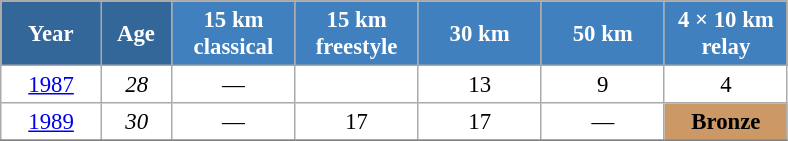<table class="wikitable" style="font-size:95%; text-align:center; border:grey solid 1px; border-collapse:collapse; background:#ffffff;">
<tr>
<th style="background-color:#369; color:white; width:60px;"> Year </th>
<th style="background-color:#369; color:white; width:40px;"> Age </th>
<th style="background-color:#4180be; color:white; width:75px;"> 15 km <br> classical </th>
<th style="background-color:#4180be; color:white; width:75px;"> 15 km <br> freestyle </th>
<th style="background-color:#4180be; color:white; width:75px;"> 30 km </th>
<th style="background-color:#4180be; color:white; width:75px;"> 50 km </th>
<th style="background-color:#4180be; color:white; width:75px;"> 4 × 10 km <br> relay </th>
</tr>
<tr>
<td><a href='#'>1987</a></td>
<td><em>28</em></td>
<td>—</td>
<td></td>
<td>13</td>
<td>9</td>
<td>4</td>
</tr>
<tr>
<td><a href='#'>1989</a></td>
<td><em>30</em></td>
<td>—</td>
<td>17</td>
<td>17</td>
<td>—</td>
<td bgcolor="cc9966"><strong>Bronze</strong></td>
</tr>
<tr>
</tr>
</table>
